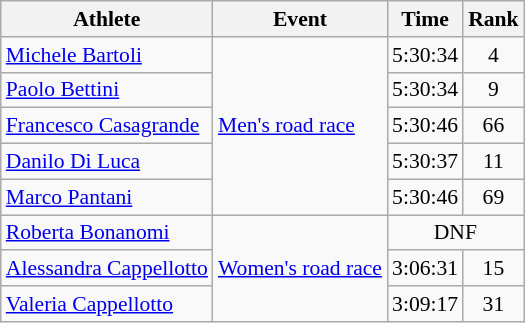<table class=wikitable style="font-size:90%">
<tr>
<th>Athlete</th>
<th>Event</th>
<th>Time</th>
<th>Rank</th>
</tr>
<tr align=center>
<td align=left><a href='#'>Michele Bartoli</a></td>
<td align=left rowspan=5><a href='#'>Men's road race</a></td>
<td>5:30:34</td>
<td>4</td>
</tr>
<tr align=center>
<td align=left><a href='#'>Paolo Bettini</a></td>
<td>5:30:34</td>
<td>9</td>
</tr>
<tr align=center>
<td align=left><a href='#'>Francesco Casagrande</a></td>
<td>5:30:46</td>
<td>66</td>
</tr>
<tr align=center>
<td align=left><a href='#'>Danilo Di Luca</a></td>
<td>5:30:37</td>
<td>11</td>
</tr>
<tr align=center>
<td align=left><a href='#'>Marco Pantani</a></td>
<td>5:30:46</td>
<td>69</td>
</tr>
<tr align=center>
<td align=left><a href='#'>Roberta Bonanomi</a></td>
<td align=left rowspan=3><a href='#'>Women's road race</a></td>
<td colspan=2>DNF</td>
</tr>
<tr align=center>
<td align=left><a href='#'>Alessandra Cappellotto</a></td>
<td>3:06:31</td>
<td>15</td>
</tr>
<tr align=center>
<td align=left><a href='#'>Valeria Cappellotto</a></td>
<td>3:09:17</td>
<td>31</td>
</tr>
</table>
